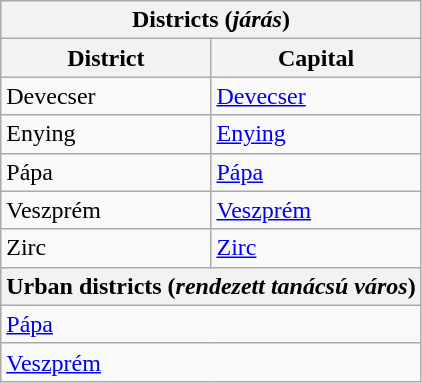<table class="wikitable">
<tr>
<th colspan=2>Districts (<em>járás</em>)</th>
</tr>
<tr>
<th>District</th>
<th>Capital</th>
</tr>
<tr>
<td>Devecser</td>
<td><a href='#'>Devecser</a></td>
</tr>
<tr>
<td>Enying</td>
<td><a href='#'>Enying</a></td>
</tr>
<tr>
<td>Pápa</td>
<td><a href='#'>Pápa</a></td>
</tr>
<tr>
<td>Veszprém</td>
<td><a href='#'>Veszprém</a></td>
</tr>
<tr>
<td>Zirc</td>
<td><a href='#'>Zirc</a></td>
</tr>
<tr>
<th colspan=2>Urban districts (<em>rendezett tanácsú város</em>)</th>
</tr>
<tr>
<td colspan=2><a href='#'>Pápa</a></td>
</tr>
<tr>
<td colspan=2><a href='#'>Veszprém</a></td>
</tr>
</table>
